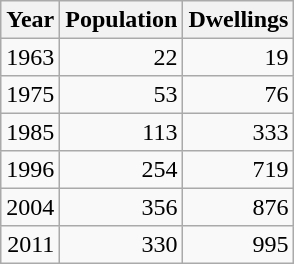<table class="wikitable" style="line-height:1.1em;">
<tr>
<th>Year</th>
<th>Population</th>
<th>Dwellings</th>
</tr>
<tr align="right">
<td>1963</td>
<td>22</td>
<td>19</td>
</tr>
<tr align="right">
<td>1975</td>
<td>53</td>
<td>76</td>
</tr>
<tr align="right">
<td>1985</td>
<td>113</td>
<td>333</td>
</tr>
<tr align="right">
<td>1996</td>
<td>254</td>
<td>719</td>
</tr>
<tr align="right">
<td>2004</td>
<td>356</td>
<td>876</td>
</tr>
<tr align="right">
<td>2011</td>
<td>330</td>
<td>995</td>
</tr>
</table>
